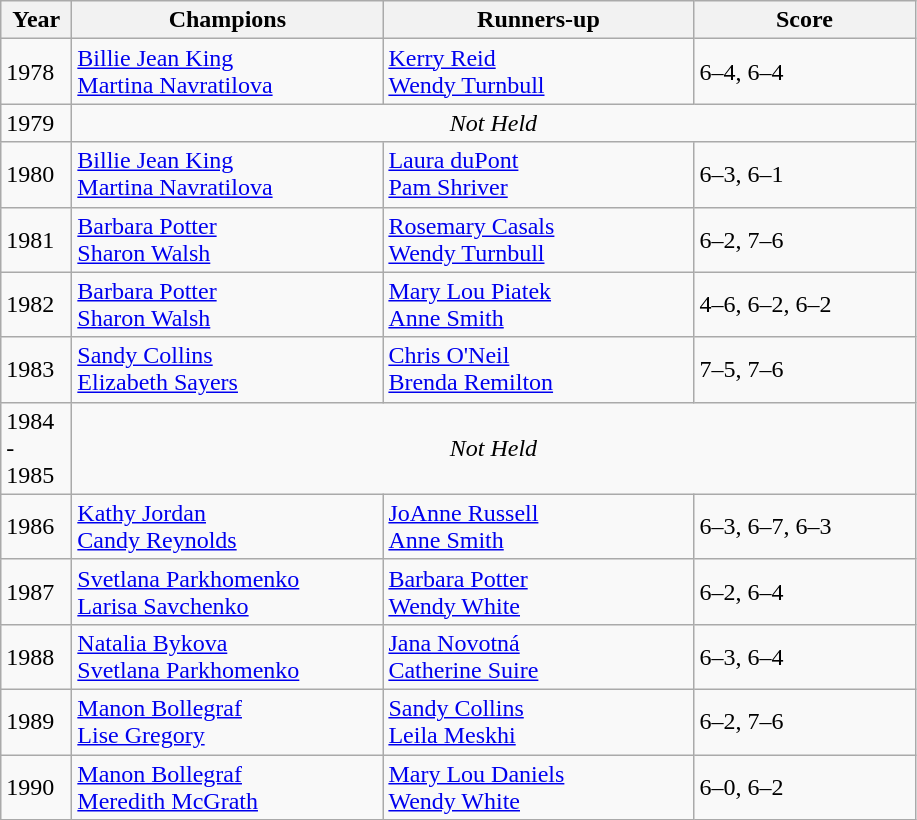<table class="wikitable">
<tr>
<th style="width:40px">Year</th>
<th style="width:200px">Champions</th>
<th style="width:200px">Runners-up</th>
<th style="width:140px" class="unsortable">Score</th>
</tr>
<tr>
<td>1978</td>
<td> <a href='#'>Billie Jean King</a> <br>  <a href='#'>Martina Navratilova</a></td>
<td> <a href='#'>Kerry Reid</a> <br>  <a href='#'>Wendy Turnbull</a></td>
<td>6–4, 6–4</td>
</tr>
<tr>
<td>1979</td>
<td colspan=3 align=center><em>Not Held</em></td>
</tr>
<tr>
<td>1980</td>
<td> <a href='#'>Billie Jean King</a> <br>  <a href='#'>Martina Navratilova</a></td>
<td> <a href='#'>Laura duPont</a> <br>  <a href='#'>Pam Shriver</a></td>
<td>6–3, 6–1</td>
</tr>
<tr>
<td>1981</td>
<td> <a href='#'>Barbara Potter</a> <br>  <a href='#'>Sharon Walsh</a></td>
<td> <a href='#'>Rosemary Casals</a> <br>  <a href='#'>Wendy Turnbull</a></td>
<td>6–2, 7–6</td>
</tr>
<tr>
<td>1982</td>
<td> <a href='#'>Barbara Potter</a> <br>  <a href='#'>Sharon Walsh</a></td>
<td> <a href='#'>Mary Lou Piatek</a> <br>  <a href='#'>Anne Smith</a></td>
<td>4–6, 6–2, 6–2</td>
</tr>
<tr>
<td>1983</td>
<td> <a href='#'>Sandy Collins</a> <br>  <a href='#'>Elizabeth Sayers</a></td>
<td> <a href='#'>Chris O'Neil</a> <br>  <a href='#'>Brenda Remilton</a></td>
<td>7–5, 7–6</td>
</tr>
<tr>
<td>1984<br><div>-</div>1985</td>
<td colspan=3 align=center><em>Not Held</em></td>
</tr>
<tr>
<td>1986</td>
<td> <a href='#'>Kathy Jordan</a> <br>  <a href='#'>Candy Reynolds</a></td>
<td> <a href='#'>JoAnne Russell</a> <br>  <a href='#'>Anne Smith</a></td>
<td>6–3, 6–7, 6–3</td>
</tr>
<tr>
<td>1987</td>
<td> <a href='#'>Svetlana Parkhomenko</a> <br>  <a href='#'>Larisa Savchenko</a></td>
<td> <a href='#'>Barbara Potter</a> <br>  <a href='#'>Wendy White</a></td>
<td>6–2, 6–4</td>
</tr>
<tr>
<td>1988</td>
<td> <a href='#'>Natalia Bykova</a> <br>  <a href='#'>Svetlana Parkhomenko</a></td>
<td> <a href='#'>Jana Novotná</a> <br>  <a href='#'>Catherine Suire</a></td>
<td>6–3, 6–4</td>
</tr>
<tr>
<td>1989</td>
<td> <a href='#'>Manon Bollegraf</a> <br>  <a href='#'>Lise Gregory</a></td>
<td> <a href='#'>Sandy Collins</a> <br>  <a href='#'>Leila Meskhi</a></td>
<td>6–2, 7–6</td>
</tr>
<tr>
<td>1990</td>
<td> <a href='#'>Manon Bollegraf</a> <br>  <a href='#'>Meredith McGrath</a></td>
<td> <a href='#'>Mary Lou Daniels</a> <br>  <a href='#'>Wendy White</a></td>
<td>6–0, 6–2</td>
</tr>
</table>
